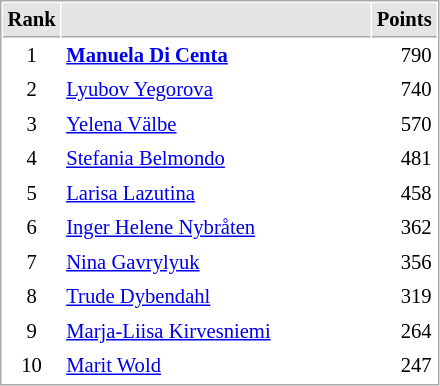<table cellspacing="1" cellpadding="3" style="border:1px solid #AAAAAA;font-size:86%">
<tr style="background-color: #E4E4E4;">
<th style="border-bottom:1px solid #AAAAAA" width=10>Rank</th>
<th style="border-bottom:1px solid #AAAAAA" width=200></th>
<th style="border-bottom:1px solid #AAAAAA" width=20 align=right>Points</th>
</tr>
<tr>
<td align=center>1</td>
<td> <strong><a href='#'>Manuela Di Centa</a></strong></td>
<td align=right>790</td>
</tr>
<tr>
<td align=center>2</td>
<td> <a href='#'>Lyubov Yegorova</a></td>
<td align=right>740</td>
</tr>
<tr>
<td align=center>3</td>
<td> <a href='#'>Yelena Välbe</a></td>
<td align=right>570</td>
</tr>
<tr>
<td align=center>4</td>
<td> <a href='#'>Stefania Belmondo</a></td>
<td align=right>481</td>
</tr>
<tr>
<td align=center>5</td>
<td> <a href='#'>Larisa Lazutina</a></td>
<td align=right>458</td>
</tr>
<tr>
<td align=center>6</td>
<td> <a href='#'>Inger Helene Nybråten</a></td>
<td align=right>362</td>
</tr>
<tr>
<td align=center>7</td>
<td> <a href='#'>Nina Gavrylyuk</a></td>
<td align=right>356</td>
</tr>
<tr>
<td align=center>8</td>
<td> <a href='#'>Trude Dybendahl</a></td>
<td align=right>319</td>
</tr>
<tr>
<td align=center>9</td>
<td> <a href='#'>Marja-Liisa Kirvesniemi</a></td>
<td align=right>264</td>
</tr>
<tr>
<td align=center>10</td>
<td> <a href='#'>Marit Wold</a></td>
<td align=right>247</td>
</tr>
</table>
